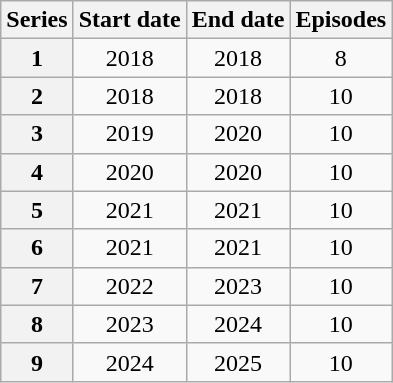<table class="wikitable" style="text-align:center">
<tr>
<th>Series</th>
<th>Start date</th>
<th>End date</th>
<th>Episodes</th>
</tr>
<tr>
<th>1</th>
<td>2018</td>
<td>2018</td>
<td>8</td>
</tr>
<tr>
<th>2</th>
<td>2018</td>
<td>2018</td>
<td>10</td>
</tr>
<tr>
<th>3</th>
<td>2019</td>
<td>2020</td>
<td>10</td>
</tr>
<tr>
<th>4</th>
<td>2020</td>
<td>2020</td>
<td>10</td>
</tr>
<tr>
<th>5</th>
<td>2021</td>
<td>2021</td>
<td>10</td>
</tr>
<tr>
<th>6</th>
<td>2021</td>
<td>2021</td>
<td>10</td>
</tr>
<tr>
<th>7</th>
<td>2022</td>
<td>2023</td>
<td>10</td>
</tr>
<tr>
<th>8</th>
<td>2023</td>
<td>2024</td>
<td>10</td>
</tr>
<tr>
<th>9</th>
<td>2024</td>
<td>2025</td>
<td>10</td>
</tr>
</table>
